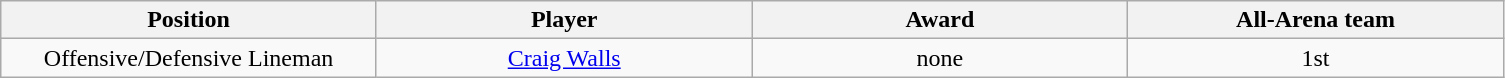<table class="wikitable sortable">
<tr>
<th bgcolor="#DDDDFF" width="20%">Position</th>
<th bgcolor="#DDDDFF" width="20%">Player</th>
<th bgcolor="#DDDDFF" width="20%">Award</th>
<th bgcolor="#DDDDFF" width="20%">All-Arena team</th>
</tr>
<tr align="center">
<td>Offensive/Defensive Lineman</td>
<td><a href='#'>Craig Walls</a></td>
<td>none</td>
<td>1st</td>
</tr>
</table>
